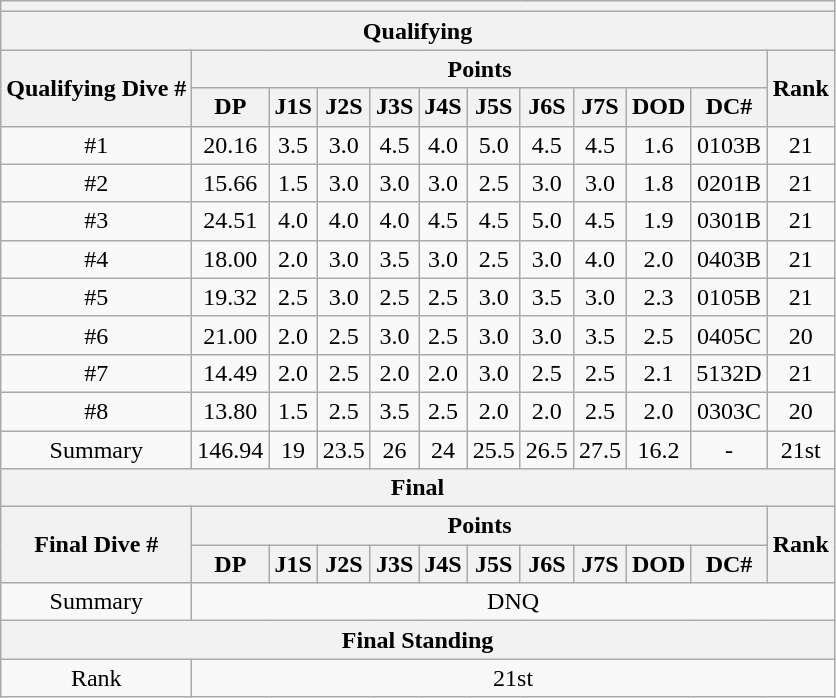<table class="wikitable collapsible collapsed" style="text-align:center;">
<tr>
<th colspan="12"></th>
</tr>
<tr>
<th colspan="12">Qualifying</th>
</tr>
<tr>
<th rowspan="2">Qualifying Dive #</th>
<th colspan="10">Points</th>
<th rowspan="2">Rank</th>
</tr>
<tr>
<th>DP</th>
<th>J1S</th>
<th>J2S</th>
<th>J3S</th>
<th>J4S</th>
<th>J5S</th>
<th>J6S</th>
<th>J7S</th>
<th>DOD</th>
<th>DC#</th>
</tr>
<tr>
<td>#1</td>
<td>20.16</td>
<td>3.5</td>
<td>3.0</td>
<td>4.5</td>
<td>4.0</td>
<td>5.0</td>
<td>4.5</td>
<td>4.5</td>
<td>1.6</td>
<td>0103B</td>
<td>21</td>
</tr>
<tr>
<td>#2</td>
<td>15.66</td>
<td>1.5</td>
<td>3.0</td>
<td>3.0</td>
<td>3.0</td>
<td>2.5</td>
<td>3.0</td>
<td>3.0</td>
<td>1.8</td>
<td>0201B</td>
<td>21</td>
</tr>
<tr>
<td>#3</td>
<td>24.51</td>
<td>4.0</td>
<td>4.0</td>
<td>4.0</td>
<td>4.5</td>
<td>4.5</td>
<td>5.0</td>
<td>4.5</td>
<td>1.9</td>
<td>0301B</td>
<td>21</td>
</tr>
<tr>
<td>#4</td>
<td>18.00</td>
<td>2.0</td>
<td>3.0</td>
<td>3.5</td>
<td>3.0</td>
<td>2.5</td>
<td>3.0</td>
<td>4.0</td>
<td>2.0</td>
<td>0403B</td>
<td>21</td>
</tr>
<tr>
<td>#5</td>
<td>19.32</td>
<td>2.5</td>
<td>3.0</td>
<td>2.5</td>
<td>2.5</td>
<td>3.0</td>
<td>3.5</td>
<td>3.0</td>
<td>2.3</td>
<td>0105B</td>
<td>21</td>
</tr>
<tr>
<td>#6</td>
<td>21.00</td>
<td>2.0</td>
<td>2.5</td>
<td>3.0</td>
<td>2.5</td>
<td>3.0</td>
<td>3.0</td>
<td>3.5</td>
<td>2.5</td>
<td>0405C</td>
<td>20</td>
</tr>
<tr>
<td>#7</td>
<td>14.49</td>
<td>2.0</td>
<td>2.5</td>
<td>2.0</td>
<td>2.0</td>
<td>3.0</td>
<td>2.5</td>
<td>2.5</td>
<td>2.1</td>
<td>5132D</td>
<td>21</td>
</tr>
<tr>
<td>#8</td>
<td>13.80</td>
<td>1.5</td>
<td>2.5</td>
<td>3.5</td>
<td>2.5</td>
<td>2.0</td>
<td>2.0</td>
<td>2.5</td>
<td>2.0</td>
<td>0303C</td>
<td>20</td>
</tr>
<tr>
<td>Summary</td>
<td>146.94</td>
<td>19</td>
<td>23.5</td>
<td>26</td>
<td>24</td>
<td>25.5</td>
<td>26.5</td>
<td>27.5</td>
<td>16.2</td>
<td>-</td>
<td>21st</td>
</tr>
<tr>
<th colspan="12">Final</th>
</tr>
<tr>
<th rowspan="2">Final Dive #</th>
<th colspan="10">Points</th>
<th rowspan="2">Rank</th>
</tr>
<tr>
<th>DP</th>
<th>J1S</th>
<th>J2S</th>
<th>J3S</th>
<th>J4S</th>
<th>J5S</th>
<th>J6S</th>
<th>J7S</th>
<th>DOD</th>
<th>DC#</th>
</tr>
<tr>
<td>Summary</td>
<td colspan="11">DNQ</td>
</tr>
<tr>
<th colspan="12">Final Standing</th>
</tr>
<tr>
<td>Rank</td>
<td colspan="11">21st</td>
</tr>
</table>
